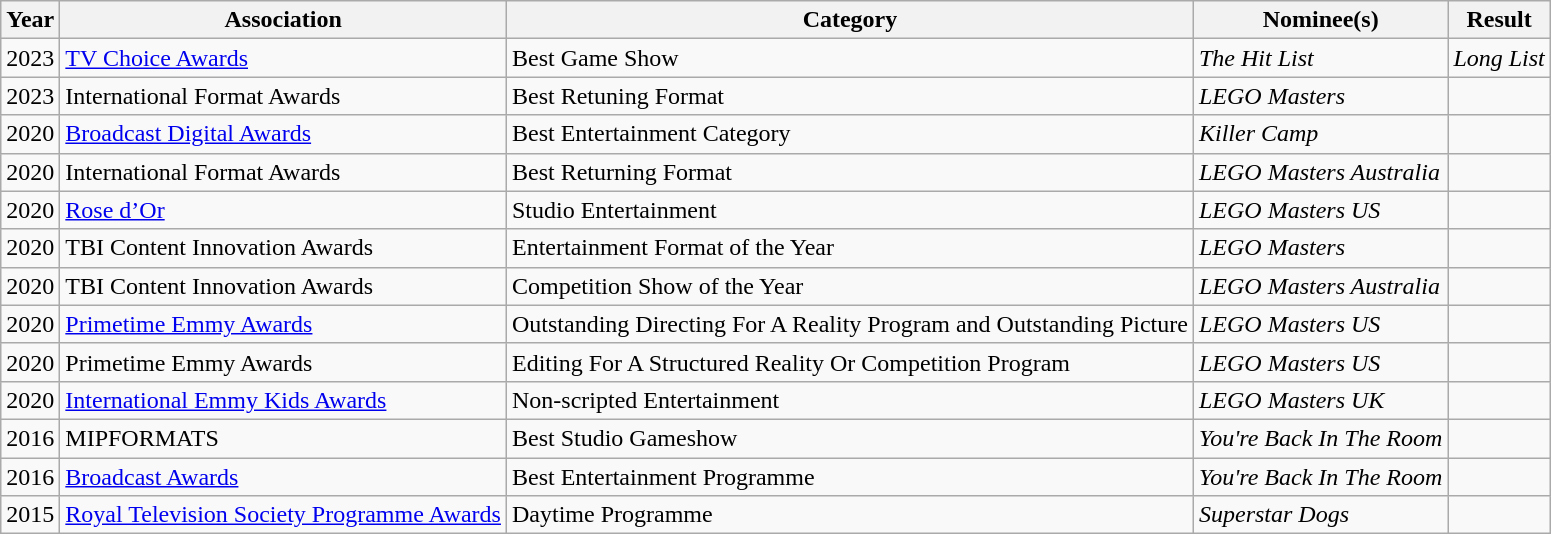<table class="wikitable">
<tr>
<th>Year</th>
<th>Association</th>
<th>Category</th>
<th>Nominee(s)</th>
<th>Result</th>
</tr>
<tr>
<td>2023</td>
<td><a href='#'>TV Choice Awards</a></td>
<td>Best Game Show</td>
<td><em>The Hit List</em></td>
<td><em>Long List</em></td>
</tr>
<tr>
<td>2023</td>
<td>International Format Awards</td>
<td>Best Retuning Format</td>
<td><em>LEGO Masters</em></td>
<td></td>
</tr>
<tr>
<td>2020</td>
<td><a href='#'>Broadcast Digital Awards</a></td>
<td>Best Entertainment Category</td>
<td><em>Killer Camp</em></td>
<td></td>
</tr>
<tr>
<td>2020</td>
<td>International Format Awards</td>
<td>Best Returning Format</td>
<td><em>LEGO Masters Australia</em></td>
<td></td>
</tr>
<tr>
<td>2020</td>
<td><a href='#'>Rose d’Or</a></td>
<td>Studio Entertainment</td>
<td><em>LEGO Masters US</em></td>
<td></td>
</tr>
<tr>
<td>2020</td>
<td>TBI Content Innovation Awards</td>
<td>Entertainment Format of the Year</td>
<td><em>LEGO Masters</em></td>
<td></td>
</tr>
<tr>
<td>2020</td>
<td>TBI Content Innovation Awards</td>
<td>Competition Show of the Year</td>
<td><em>LEGO Masters Australia</em></td>
<td></td>
</tr>
<tr>
<td>2020</td>
<td><a href='#'>Primetime Emmy Awards</a></td>
<td>Outstanding Directing For A Reality Program and Outstanding Picture</td>
<td><em>LEGO Masters US</em></td>
<td></td>
</tr>
<tr>
<td>2020</td>
<td>Primetime Emmy Awards</td>
<td>Editing For A Structured Reality Or Competition Program</td>
<td><em>LEGO Masters US</em></td>
<td></td>
</tr>
<tr>
<td>2020</td>
<td><a href='#'>International Emmy Kids Awards</a></td>
<td>Non-scripted Entertainment</td>
<td><em>LEGO Masters UK</em></td>
<td></td>
</tr>
<tr>
<td>2016</td>
<td>MIPFORMATS</td>
<td>Best Studio Gameshow</td>
<td><em>You're Back In The Room</em></td>
<td></td>
</tr>
<tr>
<td>2016</td>
<td><a href='#'>Broadcast Awards</a></td>
<td>Best Entertainment Programme</td>
<td><em>You're Back In The Room</em></td>
<td></td>
</tr>
<tr>
<td>2015</td>
<td><a href='#'>Royal Television Society Programme Awards</a></td>
<td>Daytime Programme</td>
<td><em>Superstar Dogs</em></td>
<td></td>
</tr>
</table>
